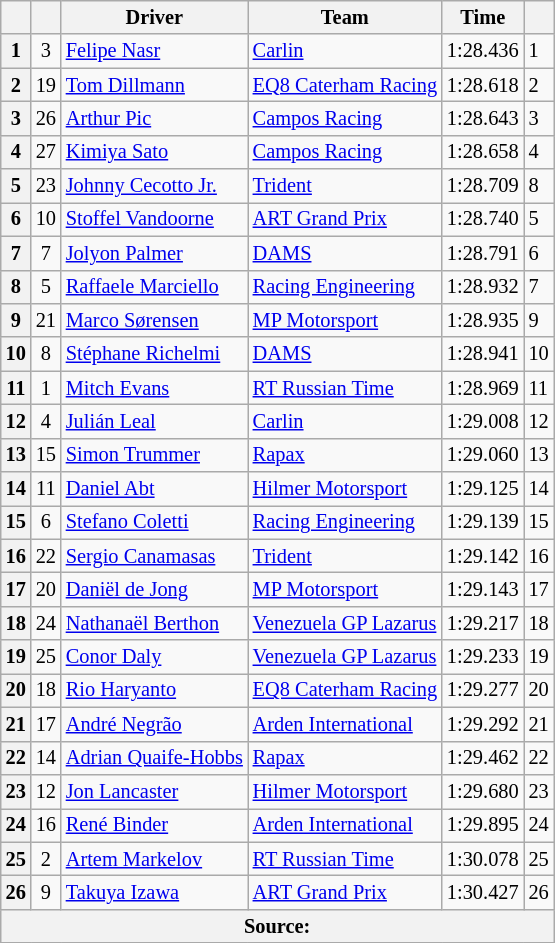<table class="wikitable" style="font-size:85%">
<tr>
<th></th>
<th></th>
<th>Driver</th>
<th>Team</th>
<th>Time</th>
<th></th>
</tr>
<tr>
<th>1</th>
<td align="center">3</td>
<td> <a href='#'>Felipe Nasr</a></td>
<td><a href='#'>Carlin</a></td>
<td>1:28.436</td>
<td>1</td>
</tr>
<tr>
<th>2</th>
<td align="center">19</td>
<td> <a href='#'>Tom Dillmann</a></td>
<td><a href='#'>EQ8 Caterham Racing</a></td>
<td>1:28.618</td>
<td>2</td>
</tr>
<tr>
<th>3</th>
<td align="center">26</td>
<td> <a href='#'>Arthur Pic</a></td>
<td><a href='#'>Campos Racing</a></td>
<td>1:28.643</td>
<td>3</td>
</tr>
<tr>
<th>4</th>
<td align="center">27</td>
<td> <a href='#'>Kimiya Sato</a></td>
<td><a href='#'>Campos Racing</a></td>
<td>1:28.658</td>
<td>4</td>
</tr>
<tr>
<th>5</th>
<td align="center">23</td>
<td> <a href='#'>Johnny Cecotto Jr.</a></td>
<td><a href='#'>Trident</a></td>
<td>1:28.709</td>
<td>8</td>
</tr>
<tr>
<th>6</th>
<td align="center">10</td>
<td> <a href='#'>Stoffel Vandoorne</a></td>
<td><a href='#'>ART Grand Prix</a></td>
<td>1:28.740</td>
<td>5</td>
</tr>
<tr>
<th>7</th>
<td align="center">7</td>
<td> <a href='#'>Jolyon Palmer</a></td>
<td><a href='#'>DAMS</a></td>
<td>1:28.791</td>
<td>6</td>
</tr>
<tr>
<th>8</th>
<td align="center">5</td>
<td> <a href='#'>Raffaele Marciello</a></td>
<td><a href='#'>Racing Engineering</a></td>
<td>1:28.932</td>
<td>7</td>
</tr>
<tr>
<th>9</th>
<td align="center">21</td>
<td> <a href='#'>Marco Sørensen</a></td>
<td><a href='#'>MP Motorsport</a></td>
<td>1:28.935</td>
<td>9</td>
</tr>
<tr>
<th>10</th>
<td align="center">8</td>
<td> <a href='#'>Stéphane Richelmi</a></td>
<td><a href='#'>DAMS</a></td>
<td>1:28.941</td>
<td>10</td>
</tr>
<tr>
<th>11</th>
<td align="center">1</td>
<td> <a href='#'>Mitch Evans</a></td>
<td><a href='#'>RT Russian Time</a></td>
<td>1:28.969</td>
<td>11</td>
</tr>
<tr>
<th>12</th>
<td align="center">4</td>
<td> <a href='#'>Julián Leal</a></td>
<td><a href='#'>Carlin</a></td>
<td>1:29.008</td>
<td>12</td>
</tr>
<tr>
<th>13</th>
<td align="center">15</td>
<td> <a href='#'>Simon Trummer</a></td>
<td><a href='#'>Rapax</a></td>
<td>1:29.060</td>
<td>13</td>
</tr>
<tr>
<th>14</th>
<td align="center">11</td>
<td> <a href='#'>Daniel Abt</a></td>
<td><a href='#'>Hilmer Motorsport</a></td>
<td>1:29.125</td>
<td>14</td>
</tr>
<tr>
<th>15</th>
<td align="center">6</td>
<td> <a href='#'>Stefano Coletti</a></td>
<td><a href='#'>Racing Engineering</a></td>
<td>1:29.139</td>
<td>15</td>
</tr>
<tr>
<th>16</th>
<td align="center">22</td>
<td> <a href='#'>Sergio Canamasas</a></td>
<td><a href='#'>Trident</a></td>
<td>1:29.142</td>
<td>16</td>
</tr>
<tr>
<th>17</th>
<td align="center">20</td>
<td> <a href='#'>Daniël de Jong</a></td>
<td><a href='#'>MP Motorsport</a></td>
<td>1:29.143</td>
<td>17</td>
</tr>
<tr>
<th>18</th>
<td align="center">24</td>
<td> <a href='#'>Nathanaël Berthon</a></td>
<td><a href='#'>Venezuela GP Lazarus</a></td>
<td>1:29.217</td>
<td>18</td>
</tr>
<tr>
<th>19</th>
<td align="center">25</td>
<td> <a href='#'>Conor Daly</a></td>
<td><a href='#'>Venezuela GP Lazarus</a></td>
<td>1:29.233</td>
<td>19</td>
</tr>
<tr>
<th>20</th>
<td align="center">18</td>
<td> <a href='#'>Rio Haryanto</a></td>
<td><a href='#'>EQ8 Caterham Racing</a></td>
<td>1:29.277</td>
<td>20</td>
</tr>
<tr>
<th>21</th>
<td align="center">17</td>
<td> <a href='#'>André Negrão</a></td>
<td><a href='#'>Arden International</a></td>
<td>1:29.292</td>
<td>21</td>
</tr>
<tr>
<th>22</th>
<td align="center">14</td>
<td> <a href='#'>Adrian Quaife-Hobbs</a></td>
<td><a href='#'>Rapax</a></td>
<td>1:29.462</td>
<td>22</td>
</tr>
<tr>
<th>23</th>
<td align="center">12</td>
<td> <a href='#'>Jon Lancaster</a></td>
<td><a href='#'>Hilmer Motorsport</a></td>
<td>1:29.680</td>
<td>23</td>
</tr>
<tr>
<th>24</th>
<td align="center">16</td>
<td> <a href='#'>René Binder</a></td>
<td><a href='#'>Arden International</a></td>
<td>1:29.895</td>
<td>24</td>
</tr>
<tr>
<th>25</th>
<td align="center">2</td>
<td> <a href='#'>Artem Markelov</a></td>
<td><a href='#'>RT Russian Time</a></td>
<td>1:30.078</td>
<td>25</td>
</tr>
<tr>
<th>26</th>
<td align="center">9</td>
<td> <a href='#'>Takuya Izawa</a></td>
<td><a href='#'>ART Grand Prix</a></td>
<td>1:30.427</td>
<td>26</td>
</tr>
<tr>
<th colspan="6">Source: </th>
</tr>
<tr>
</tr>
</table>
